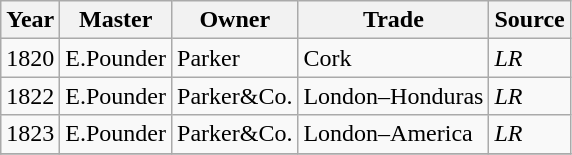<table class=" wikitable">
<tr>
<th>Year</th>
<th>Master</th>
<th>Owner</th>
<th>Trade</th>
<th>Source</th>
</tr>
<tr>
<td>1820</td>
<td>E.Pounder</td>
<td>Parker</td>
<td>Cork</td>
<td><em>LR</em></td>
</tr>
<tr>
<td>1822</td>
<td>E.Pounder</td>
<td>Parker&Co.</td>
<td>London–Honduras</td>
<td><em>LR</em></td>
</tr>
<tr>
<td>1823</td>
<td>E.Pounder</td>
<td>Parker&Co.</td>
<td>London–America</td>
<td><em>LR</em></td>
</tr>
<tr>
</tr>
</table>
